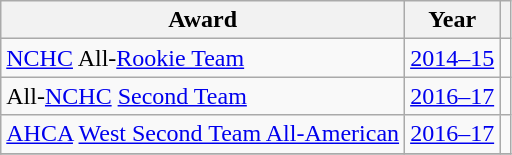<table class="wikitable">
<tr>
<th>Award</th>
<th>Year</th>
<th></th>
</tr>
<tr>
<td><a href='#'>NCHC</a> All-<a href='#'>Rookie Team</a></td>
<td><a href='#'>2014–15</a></td>
<td></td>
</tr>
<tr>
<td>All-<a href='#'>NCHC</a> <a href='#'>Second Team</a></td>
<td><a href='#'>2016–17</a></td>
<td></td>
</tr>
<tr>
<td><a href='#'>AHCA</a> <a href='#'>West Second Team All-American</a></td>
<td><a href='#'>2016–17</a></td>
<td></td>
</tr>
<tr>
</tr>
</table>
